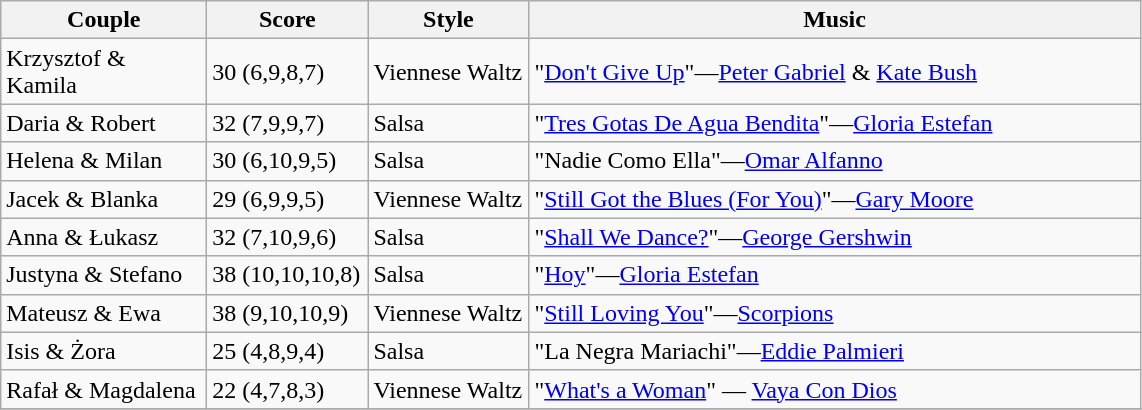<table class="wikitable">
<tr>
<th width="130">Couple</th>
<th width="100">Score</th>
<th width="100">Style</th>
<th width="400">Music</th>
</tr>
<tr>
<td>Krzysztof & Kamila</td>
<td>30 (6,9,8,7)</td>
<td>Viennese Waltz</td>
<td>"<a href='#'>Don't Give Up</a>"—<a href='#'>Peter Gabriel</a> & <a href='#'>Kate Bush</a></td>
</tr>
<tr>
<td>Daria & Robert</td>
<td>32 (7,9,9,7)</td>
<td>Salsa</td>
<td>"<a href='#'>Tres Gotas De Agua Bendita</a>"—<a href='#'>Gloria Estefan</a></td>
</tr>
<tr>
<td>Helena & Milan</td>
<td>30 (6,10,9,5)</td>
<td>Salsa</td>
<td>"Nadie Como Ella"—<a href='#'>Omar Alfanno</a></td>
</tr>
<tr>
<td>Jacek & Blanka</td>
<td>29 (6,9,9,5)</td>
<td>Viennese Waltz</td>
<td>"<a href='#'>Still Got the Blues (For You)</a>"—<a href='#'>Gary Moore</a></td>
</tr>
<tr>
<td>Anna & Łukasz</td>
<td>32 (7,10,9,6)</td>
<td>Salsa</td>
<td>"<a href='#'>Shall We Dance?</a>"—<a href='#'>George Gershwin</a></td>
</tr>
<tr>
<td>Justyna & Stefano</td>
<td>38 (10,10,10,8)</td>
<td>Salsa</td>
<td>"<a href='#'>Hoy</a>"—<a href='#'>Gloria Estefan</a></td>
</tr>
<tr>
<td>Mateusz & Ewa</td>
<td>38 (9,10,10,9)</td>
<td>Viennese Waltz</td>
<td>"<a href='#'>Still Loving You</a>"—<a href='#'>Scorpions</a></td>
</tr>
<tr>
<td>Isis & Żora</td>
<td>25 (4,8,9,4)</td>
<td>Salsa</td>
<td>"La Negra Mariachi"—<a href='#'>Eddie Palmieri</a></td>
</tr>
<tr>
<td>Rafał & Magdalena</td>
<td>22 (4,7,8,3)</td>
<td>Viennese Waltz</td>
<td>"<a href='#'>What's a Woman</a>" — <a href='#'>Vaya Con Dios</a></td>
</tr>
<tr>
</tr>
</table>
